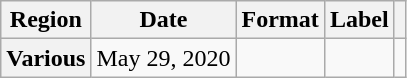<table class="wikitable plainrowheaders">
<tr>
<th>Region</th>
<th>Date</th>
<th>Format</th>
<th>Label</th>
<th></th>
</tr>
<tr>
<th scope="row">Various</th>
<td>May 29, 2020</td>
<td></td>
<td></td>
<td></td>
</tr>
</table>
